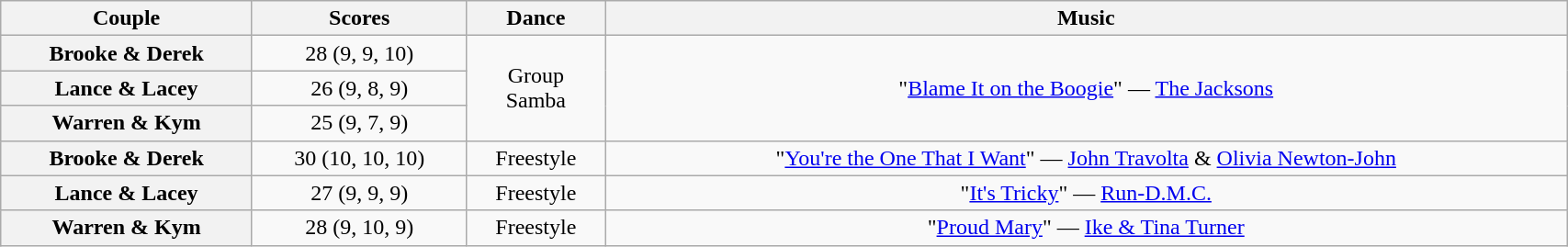<table class="wikitable sortable" style="text-align:center; width:90%">
<tr>
<th scope="col">Couple</th>
<th scope="col">Scores</th>
<th scope="col" class="unsortable">Dance</th>
<th scope="col" class="unsortable">Music</th>
</tr>
<tr>
<th scope="row">Brooke & Derek</th>
<td>28 (9, 9, 10)</td>
<td rowspan=3>Group<br>Samba</td>
<td rowspan=3>"<a href='#'>Blame It on the Boogie</a>" — <a href='#'>The Jacksons</a></td>
</tr>
<tr>
<th scope="row">Lance & Lacey</th>
<td>26 (9, 8, 9)</td>
</tr>
<tr>
<th scope="row">Warren & Kym</th>
<td>25 (9, 7, 9)</td>
</tr>
<tr>
<th scope="row">Brooke & Derek</th>
<td>30 (10, 10, 10)</td>
<td>Freestyle</td>
<td>"<a href='#'>You're the One That I Want</a>" — <a href='#'>John Travolta</a> & <a href='#'>Olivia Newton-John</a></td>
</tr>
<tr>
<th scope="row">Lance & Lacey</th>
<td>27 (9, 9, 9)</td>
<td>Freestyle</td>
<td>"<a href='#'>It's Tricky</a>" — <a href='#'>Run-D.M.C.</a></td>
</tr>
<tr>
<th scope="row">Warren & Kym</th>
<td>28 (9, 10, 9)</td>
<td>Freestyle</td>
<td>"<a href='#'>Proud Mary</a>" — <a href='#'>Ike & Tina Turner</a></td>
</tr>
</table>
